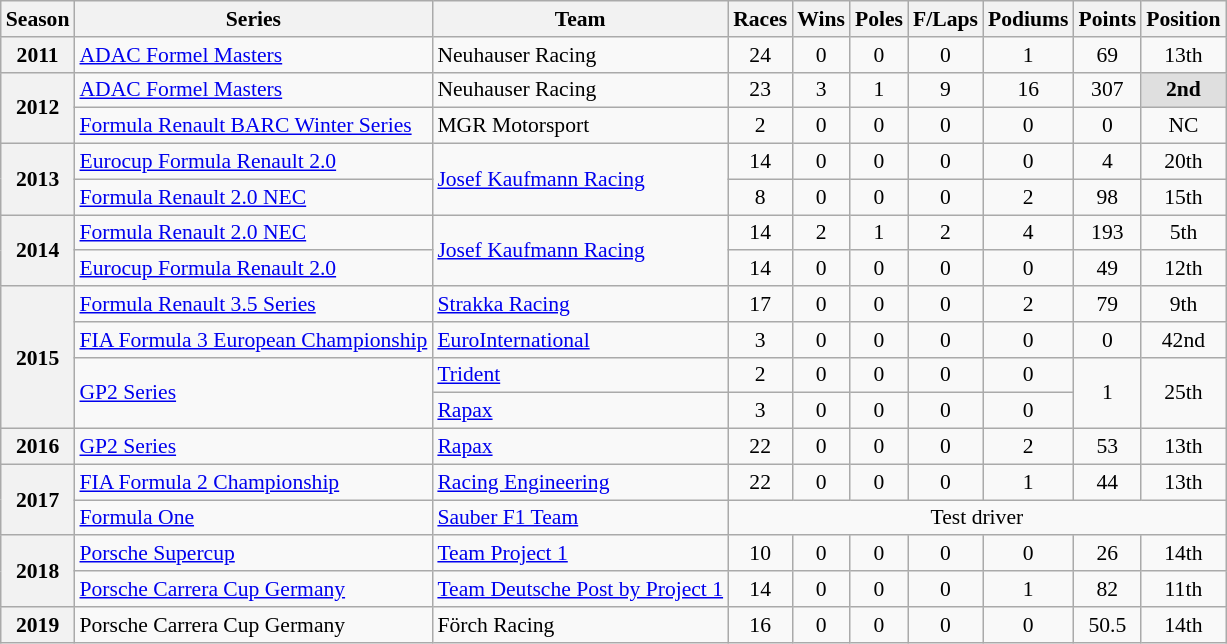<table class="wikitable" style="font-size: 90%; text-align:center">
<tr>
<th>Season</th>
<th>Series</th>
<th>Team</th>
<th>Races</th>
<th>Wins</th>
<th>Poles</th>
<th>F/Laps</th>
<th>Podiums</th>
<th>Points</th>
<th>Position</th>
</tr>
<tr>
<th>2011</th>
<td align=left><a href='#'>ADAC Formel Masters</a></td>
<td align=left>Neuhauser Racing</td>
<td>24</td>
<td>0</td>
<td>0</td>
<td>0</td>
<td>1</td>
<td>69</td>
<td>13th</td>
</tr>
<tr>
<th rowspan=2>2012</th>
<td align=left><a href='#'>ADAC Formel Masters</a></td>
<td align=left>Neuhauser Racing</td>
<td>23</td>
<td>3</td>
<td>1</td>
<td>9</td>
<td>16</td>
<td>307</td>
<td style="background:#DFDFDF;"><strong>2nd</strong></td>
</tr>
<tr>
<td align=left><a href='#'>Formula Renault BARC Winter Series</a></td>
<td align=left>MGR Motorsport</td>
<td>2</td>
<td>0</td>
<td>0</td>
<td>0</td>
<td>0</td>
<td>0</td>
<td>NC</td>
</tr>
<tr>
<th rowspan=2>2013</th>
<td align=left><a href='#'>Eurocup Formula Renault 2.0</a></td>
<td align=left rowspan=2><a href='#'>Josef Kaufmann Racing</a></td>
<td>14</td>
<td>0</td>
<td>0</td>
<td>0</td>
<td>0</td>
<td>4</td>
<td>20th</td>
</tr>
<tr>
<td align=left><a href='#'>Formula Renault 2.0 NEC</a></td>
<td>8</td>
<td>0</td>
<td>0</td>
<td>0</td>
<td>2</td>
<td>98</td>
<td>15th</td>
</tr>
<tr>
<th rowspan=2>2014</th>
<td align=left><a href='#'>Formula Renault 2.0 NEC</a></td>
<td align=left rowspan=2><a href='#'>Josef Kaufmann Racing</a></td>
<td>14</td>
<td>2</td>
<td>1</td>
<td>2</td>
<td>4</td>
<td>193</td>
<td>5th</td>
</tr>
<tr>
<td align=left><a href='#'>Eurocup Formula Renault 2.0</a></td>
<td>14</td>
<td>0</td>
<td>0</td>
<td>0</td>
<td>0</td>
<td>49</td>
<td>12th</td>
</tr>
<tr>
<th rowspan=4>2015</th>
<td align=left><a href='#'>Formula Renault 3.5 Series</a></td>
<td align=left><a href='#'>Strakka Racing</a></td>
<td>17</td>
<td>0</td>
<td>0</td>
<td>0</td>
<td>2</td>
<td>79</td>
<td>9th</td>
</tr>
<tr>
<td align=left><a href='#'>FIA Formula 3 European Championship</a></td>
<td align=left><a href='#'>EuroInternational</a></td>
<td>3</td>
<td>0</td>
<td>0</td>
<td>0</td>
<td>0</td>
<td>0</td>
<td>42nd</td>
</tr>
<tr>
<td align=left rowspan=2><a href='#'>GP2 Series</a></td>
<td align=left><a href='#'>Trident</a></td>
<td>2</td>
<td>0</td>
<td>0</td>
<td>0</td>
<td>0</td>
<td rowspan=2>1</td>
<td rowspan=2>25th</td>
</tr>
<tr>
<td align=left><a href='#'>Rapax</a></td>
<td>3</td>
<td>0</td>
<td>0</td>
<td>0</td>
<td>0</td>
</tr>
<tr>
<th>2016</th>
<td align=left><a href='#'>GP2 Series</a></td>
<td align=left><a href='#'>Rapax</a></td>
<td>22</td>
<td>0</td>
<td>0</td>
<td>0</td>
<td>2</td>
<td>53</td>
<td>13th</td>
</tr>
<tr>
<th rowspan="2">2017</th>
<td align=left><a href='#'>FIA Formula 2 Championship</a></td>
<td align=left><a href='#'>Racing Engineering</a></td>
<td>22</td>
<td>0</td>
<td>0</td>
<td>0</td>
<td>1</td>
<td>44</td>
<td>13th</td>
</tr>
<tr>
<td align=left><a href='#'>Formula One</a></td>
<td align=left><a href='#'>Sauber F1 Team</a></td>
<td colspan="7">Test driver</td>
</tr>
<tr>
<th rowspan=2>2018</th>
<td align=left><a href='#'>Porsche Supercup</a></td>
<td align=left><a href='#'>Team Project 1</a></td>
<td>10</td>
<td>0</td>
<td>0</td>
<td>0</td>
<td>0</td>
<td>26</td>
<td>14th</td>
</tr>
<tr>
<td align=left><a href='#'>Porsche Carrera Cup Germany</a></td>
<td align=left><a href='#'>Team Deutsche Post by Project 1</a></td>
<td>14</td>
<td>0</td>
<td>0</td>
<td>0</td>
<td>1</td>
<td>82</td>
<td>11th</td>
</tr>
<tr>
<th>2019</th>
<td align=left>Porsche Carrera Cup Germany</td>
<td align=left>Förch Racing</td>
<td>16</td>
<td>0</td>
<td>0</td>
<td>0</td>
<td>0</td>
<td>50.5</td>
<td>14th</td>
</tr>
</table>
